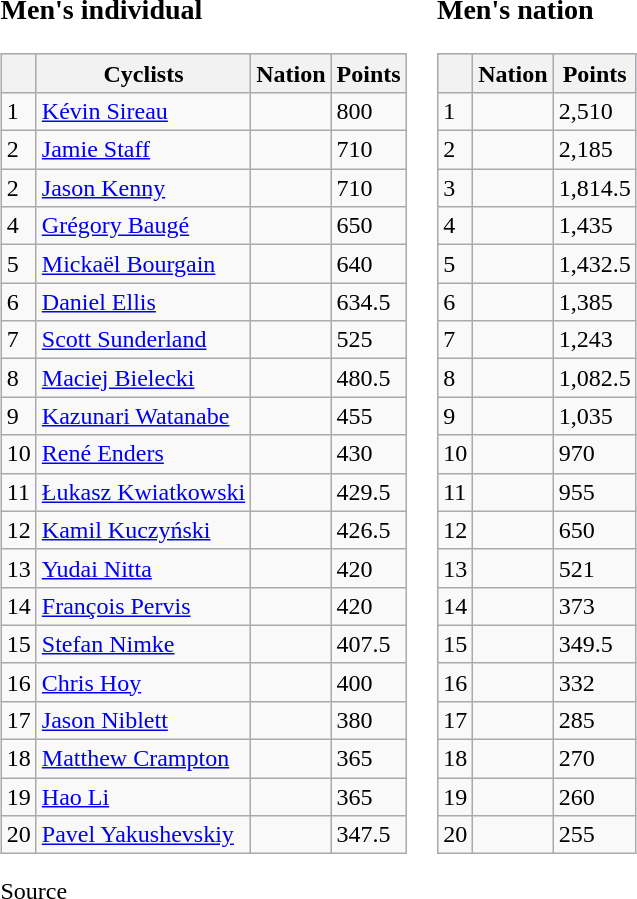<table class="vatop">
<tr valign="top">
<td><br><h3>Men's individual</h3><table class="wikitable sortable">
<tr style=background:#ccccff;>
<th></th>
<th>Cyclists</th>
<th>Nation</th>
<th>Points</th>
</tr>
<tr>
<td>1</td>
<td><a href='#'>Kévin Sireau</a></td>
<td></td>
<td>800</td>
</tr>
<tr>
<td>2</td>
<td><a href='#'>Jamie Staff</a></td>
<td></td>
<td>710</td>
</tr>
<tr>
<td>2</td>
<td><a href='#'>Jason Kenny</a></td>
<td></td>
<td>710</td>
</tr>
<tr>
<td>4</td>
<td><a href='#'>Grégory Baugé</a></td>
<td></td>
<td>650</td>
</tr>
<tr>
<td>5</td>
<td><a href='#'>Mickaël Bourgain</a></td>
<td></td>
<td>640</td>
</tr>
<tr>
<td>6</td>
<td><a href='#'>Daniel Ellis</a></td>
<td></td>
<td>634.5</td>
</tr>
<tr>
<td>7</td>
<td><a href='#'>Scott Sunderland</a></td>
<td></td>
<td>525</td>
</tr>
<tr>
<td>8</td>
<td><a href='#'>Maciej Bielecki</a></td>
<td></td>
<td>480.5</td>
</tr>
<tr>
<td>9</td>
<td><a href='#'>Kazunari Watanabe</a></td>
<td></td>
<td>455</td>
</tr>
<tr>
<td>10</td>
<td><a href='#'>René Enders</a></td>
<td></td>
<td>430</td>
</tr>
<tr>
<td>11</td>
<td><a href='#'>Łukasz Kwiatkowski</a></td>
<td></td>
<td>429.5</td>
</tr>
<tr>
<td>12</td>
<td><a href='#'>Kamil Kuczyński</a></td>
<td></td>
<td>426.5</td>
</tr>
<tr>
<td>13</td>
<td><a href='#'>Yudai Nitta</a></td>
<td></td>
<td>420</td>
</tr>
<tr>
<td>14</td>
<td><a href='#'>François Pervis</a></td>
<td></td>
<td>420</td>
</tr>
<tr>
<td>15</td>
<td><a href='#'>Stefan Nimke</a></td>
<td></td>
<td>407.5</td>
</tr>
<tr>
<td>16</td>
<td><a href='#'>Chris Hoy</a></td>
<td></td>
<td>400</td>
</tr>
<tr>
<td>17</td>
<td><a href='#'>Jason Niblett</a></td>
<td></td>
<td>380</td>
</tr>
<tr>
<td>18</td>
<td><a href='#'>Matthew Crampton</a></td>
<td></td>
<td>365</td>
</tr>
<tr>
<td>19</td>
<td><a href='#'>Hao Li</a></td>
<td></td>
<td>365</td>
</tr>
<tr>
<td>20</td>
<td><a href='#'>Pavel Yakushevskiy</a></td>
<td></td>
<td>347.5</td>
</tr>
</table>
Source</td>
<td><br><h3>Men's nation</h3><table class="wikitable sortable">
<tr style=background:#ccccff;>
<th></th>
<th>Nation</th>
<th>Points</th>
</tr>
<tr>
<td>1</td>
<td></td>
<td>2,510</td>
</tr>
<tr>
<td>2</td>
<td></td>
<td>2,185</td>
</tr>
<tr>
<td>3</td>
<td></td>
<td>1,814.5</td>
</tr>
<tr>
<td>4</td>
<td></td>
<td>1,435</td>
</tr>
<tr>
<td>5</td>
<td></td>
<td>1,432.5</td>
</tr>
<tr>
<td>6</td>
<td></td>
<td>1,385</td>
</tr>
<tr>
<td>7</td>
<td></td>
<td>1,243</td>
</tr>
<tr>
<td>8</td>
<td></td>
<td>1,082.5</td>
</tr>
<tr>
<td>9</td>
<td></td>
<td>1,035</td>
</tr>
<tr>
<td>10</td>
<td></td>
<td>970</td>
</tr>
<tr>
<td>11</td>
<td></td>
<td>955</td>
</tr>
<tr>
<td>12</td>
<td></td>
<td>650</td>
</tr>
<tr>
<td>13</td>
<td></td>
<td>521</td>
</tr>
<tr>
<td>14</td>
<td></td>
<td>373</td>
</tr>
<tr>
<td>15</td>
<td></td>
<td>349.5</td>
</tr>
<tr>
<td>16</td>
<td></td>
<td>332</td>
</tr>
<tr>
<td>17</td>
<td></td>
<td>285</td>
</tr>
<tr>
<td>18</td>
<td></td>
<td>270</td>
</tr>
<tr>
<td>19</td>
<td></td>
<td>260</td>
</tr>
<tr>
<td>20</td>
<td></td>
<td>255</td>
</tr>
</table>
</td>
</tr>
</table>
